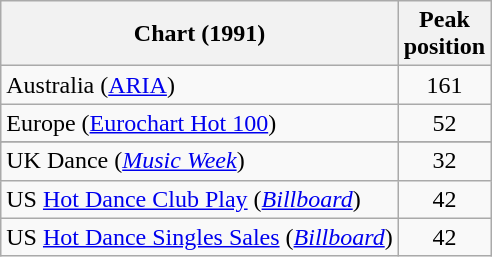<table class="wikitable sortable">
<tr>
<th align="left">Chart (1991)</th>
<th align="left">Peak<br>position</th>
</tr>
<tr>
<td>Australia (<a href='#'>ARIA</a>)</td>
<td align="center">161</td>
</tr>
<tr>
<td>Europe (<a href='#'>Eurochart Hot 100</a>)</td>
<td align="center">52</td>
</tr>
<tr>
</tr>
<tr>
</tr>
<tr>
</tr>
<tr>
<td>UK Dance (<em><a href='#'>Music Week</a></em>)</td>
<td align="center">32</td>
</tr>
<tr>
<td>US <a href='#'>Hot Dance Club Play</a> (<em><a href='#'>Billboard</a></em>)</td>
<td align="center">42</td>
</tr>
<tr>
<td>US <a href='#'>Hot Dance Singles Sales</a> (<em><a href='#'>Billboard</a></em>)</td>
<td align="center">42</td>
</tr>
</table>
